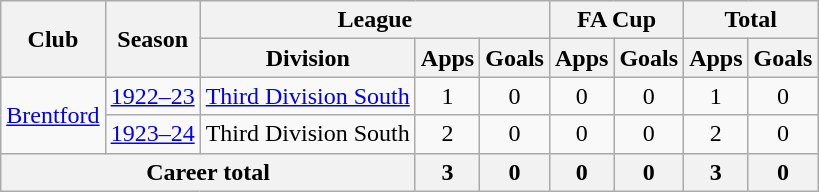<table class="wikitable" style="text-align: center;">
<tr>
<th rowspan="2">Club</th>
<th rowspan="2">Season</th>
<th colspan="3">League</th>
<th colspan="2">FA Cup</th>
<th colspan="2">Total</th>
</tr>
<tr>
<th>Division</th>
<th>Apps</th>
<th>Goals</th>
<th>Apps</th>
<th>Goals</th>
<th>Apps</th>
<th>Goals</th>
</tr>
<tr>
<td rowspan="2"><a href='#'>Brentford</a></td>
<td><a href='#'>1922–23</a></td>
<td><a href='#'>Third Division South</a></td>
<td>1</td>
<td>0</td>
<td>0</td>
<td>0</td>
<td>1</td>
<td>0</td>
</tr>
<tr>
<td><a href='#'>1923–24</a></td>
<td>Third Division South</td>
<td>2</td>
<td>0</td>
<td>0</td>
<td>0</td>
<td>2</td>
<td>0</td>
</tr>
<tr>
<th colspan="3">Career total</th>
<th>3</th>
<th>0</th>
<th>0</th>
<th>0</th>
<th>3</th>
<th>0</th>
</tr>
</table>
